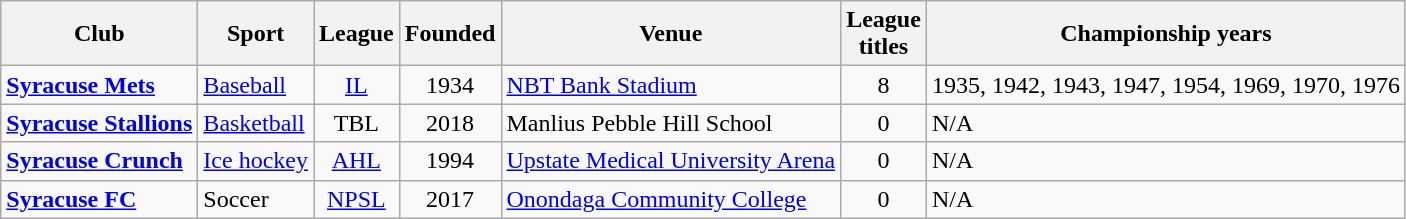<table class="wikitable">
<tr>
<th>Club</th>
<th>Sport</th>
<th>League</th>
<th>Founded</th>
<th>Venue</th>
<th>League<br>titles</th>
<th>Championship years</th>
</tr>
<tr>
<td><strong><a href='#'>Syracuse Mets</a></strong></td>
<td><a href='#'>Baseball</a></td>
<td align=center><a href='#'>IL</a></td>
<td align=center>1934</td>
<td><a href='#'>NBT Bank Stadium</a></td>
<td align=center>8</td>
<td>1935, 1942, 1943, 1947, 1954, 1969, 1970, 1976</td>
</tr>
<tr>
<td><strong><a href='#'>Syracuse Stallions</a></strong></td>
<td><a href='#'>Basketball</a></td>
<td align=center>TBL</td>
<td align=center>2018</td>
<td>Manlius Pebble Hill School</td>
<td align=center>0</td>
<td>N/A</td>
</tr>
<tr>
<td><strong><a href='#'>Syracuse Crunch</a></strong></td>
<td><a href='#'>Ice hockey</a></td>
<td align=center><a href='#'>AHL</a></td>
<td align=center>1994</td>
<td><a href='#'>Upstate Medical University Arena</a></td>
<td align=center>0</td>
<td>N/A</td>
</tr>
<tr>
<td><strong><a href='#'>Syracuse FC</a></strong></td>
<td>Soccer</td>
<td align=center><a href='#'>NPSL</a></td>
<td align=center>2017</td>
<td><a href='#'>Onondaga Community College</a></td>
<td align=center>0</td>
<td>N/A</td>
</tr>
</table>
